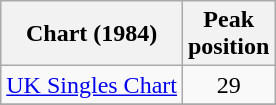<table class="wikitable plainrowheaders">
<tr>
<th>Chart (1984)</th>
<th>Peak<br>position</th>
</tr>
<tr>
<td><a href='#'>UK Singles Chart</a></td>
<td align="center">29</td>
</tr>
<tr>
</tr>
</table>
